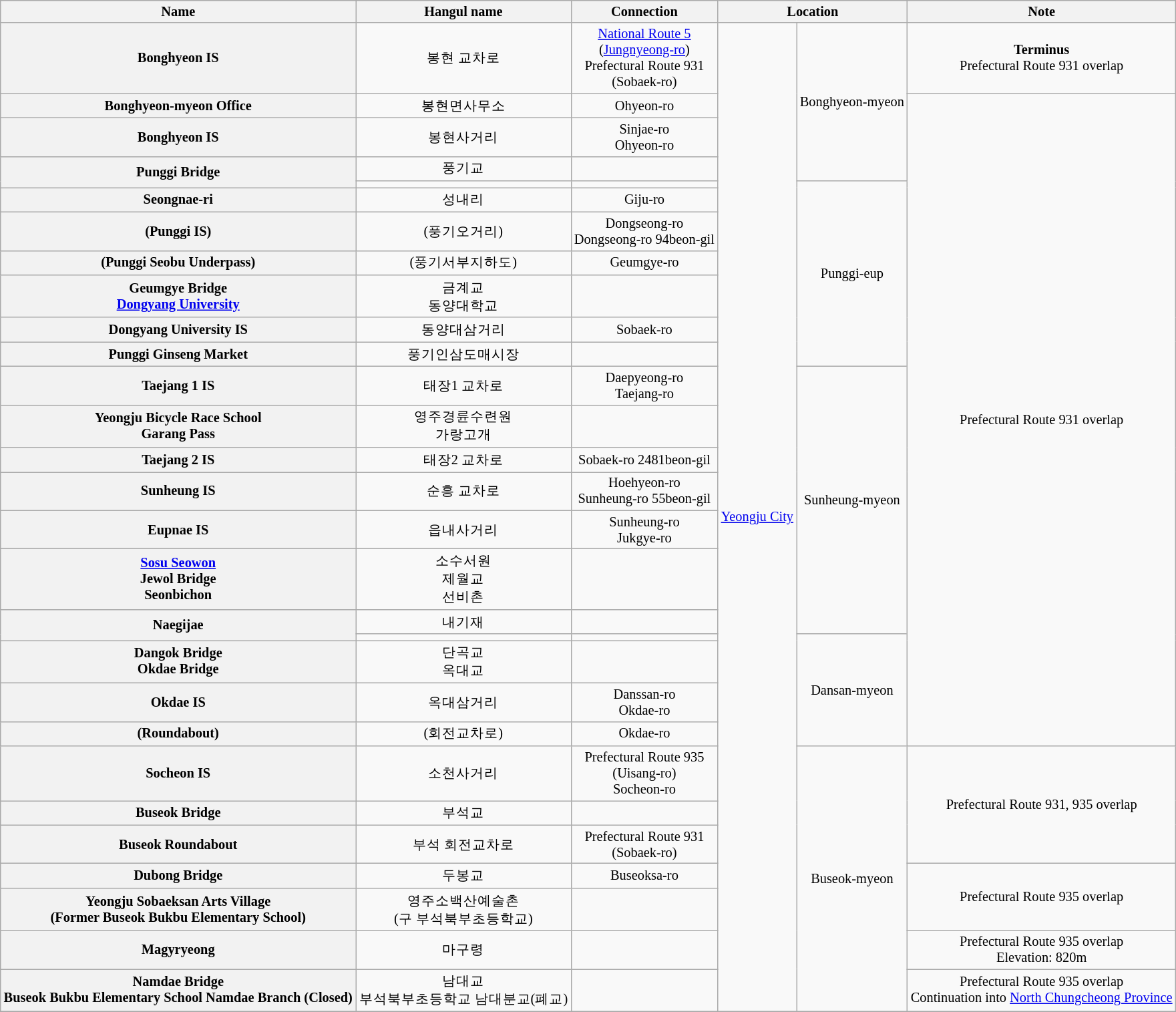<table class="wikitable" style="font-size: 85%; text-align: center;">
<tr>
<th>Name </th>
<th>Hangul name</th>
<th>Connection</th>
<th colspan="2">Location</th>
<th>Note</th>
</tr>
<tr>
<th>Bonghyeon IS</th>
<td>봉현 교차로</td>
<td><a href='#'>National Route 5</a><br>(<a href='#'>Jungnyeong-ro</a>)<br>Prefectural Route 931<br>(Sobaek-ro)</td>
<td rowspan=29><a href='#'>Yeongju City</a></td>
<td rowspan=4>Bonghyeon-myeon</td>
<td><strong>Terminus</strong><br>Prefectural Route 931 overlap</td>
</tr>
<tr>
<th>Bonghyeon-myeon Office</th>
<td>봉현면사무소</td>
<td>Ohyeon-ro</td>
<td rowspan=21>Prefectural Route 931 overlap</td>
</tr>
<tr>
<th>Bonghyeon IS</th>
<td>봉현사거리</td>
<td>Sinjae-ro<br>Ohyeon-ro</td>
</tr>
<tr>
<th rowspan=2>Punggi Bridge</th>
<td>풍기교</td>
<td></td>
</tr>
<tr>
<td></td>
<td></td>
<td rowspan=7>Punggi-eup</td>
</tr>
<tr>
<th>Seongnae-ri</th>
<td>성내리</td>
<td>Giju-ro</td>
</tr>
<tr>
<th>(Punggi IS)</th>
<td>(풍기오거리)</td>
<td>Dongseong-ro<br>Dongseong-ro 94beon-gil</td>
</tr>
<tr>
<th>(Punggi Seobu Underpass)</th>
<td>(풍기서부지하도)</td>
<td>Geumgye-ro</td>
</tr>
<tr>
<th>Geumgye Bridge<br><a href='#'>Dongyang University</a></th>
<td>금계교<br>동양대학교</td>
<td></td>
</tr>
<tr>
<th>Dongyang University IS</th>
<td>동양대삼거리</td>
<td>Sobaek-ro</td>
</tr>
<tr>
<th>Punggi Ginseng Market</th>
<td>풍기인삼도매시장</td>
<td></td>
</tr>
<tr>
<th>Taejang 1 IS</th>
<td>태장1 교차로</td>
<td>Daepyeong-ro<br>Taejang-ro</td>
<td rowspan=7>Sunheung-myeon</td>
</tr>
<tr>
<th>Yeongju Bicycle Race School<br>Garang Pass</th>
<td>영주경륜수련원<br>가랑고개</td>
<td></td>
</tr>
<tr>
<th>Taejang 2 IS</th>
<td>태장2 교차로</td>
<td>Sobaek-ro 2481beon-gil</td>
</tr>
<tr>
<th>Sunheung IS</th>
<td>순흥 교차로</td>
<td>Hoehyeon-ro<br>Sunheung-ro 55beon-gil</td>
</tr>
<tr>
<th>Eupnae IS</th>
<td>읍내사거리</td>
<td>Sunheung-ro<br>Jukgye-ro</td>
</tr>
<tr>
<th><a href='#'>Sosu Seowon</a><br>Jewol Bridge<br>Seonbichon</th>
<td>소수서원<br>제월교<br>선비촌</td>
<td></td>
</tr>
<tr>
<th rowspan=2>Naegijae</th>
<td>내기재</td>
<td></td>
</tr>
<tr>
<td></td>
<td></td>
<td rowspan=4>Dansan-myeon</td>
</tr>
<tr>
<th>Dangok Bridge<br>Okdae Bridge</th>
<td>단곡교<br>옥대교</td>
<td></td>
</tr>
<tr>
<th>Okdae IS</th>
<td>옥대삼거리</td>
<td>Danssan-ro<br>Okdae-ro</td>
</tr>
<tr>
<th>(Roundabout)</th>
<td>(회전교차로)</td>
<td>Okdae-ro</td>
</tr>
<tr>
<th>Socheon IS</th>
<td>소천사거리</td>
<td>Prefectural Route 935<br>(Uisang-ro)<br>Socheon-ro</td>
<td rowspan=7>Buseok-myeon</td>
<td rowspan=3>Prefectural Route 931, 935 overlap</td>
</tr>
<tr>
<th>Buseok Bridge</th>
<td>부석교</td>
<td></td>
</tr>
<tr>
<th>Buseok Roundabout</th>
<td>부석 회전교차로</td>
<td>Prefectural Route 931<br>(Sobaek-ro)</td>
</tr>
<tr>
<th>Dubong Bridge</th>
<td>두봉교</td>
<td>Buseoksa-ro</td>
<td rowspan=2>Prefectural Route 935 overlap</td>
</tr>
<tr>
<th>Yeongju Sobaeksan Arts Village<br>(Former Buseok Bukbu Elementary School)</th>
<td>영주소백산예술촌<br>(구 부석북부초등학교)</td>
<td></td>
</tr>
<tr>
<th>Magyryeong</th>
<td>마구령</td>
<td></td>
<td>Prefectural Route 935 overlap<br>Elevation: 820m</td>
</tr>
<tr>
<th>Namdae Bridge<br>Buseok Bukbu Elementary School Namdae Branch (Closed)</th>
<td>남대교<br>부석북부초등학교 남대분교(폐교)</td>
<td></td>
<td>Prefectural Route 935 overlap<br>Continuation into <a href='#'>North Chungcheong Province</a></td>
</tr>
<tr>
</tr>
</table>
